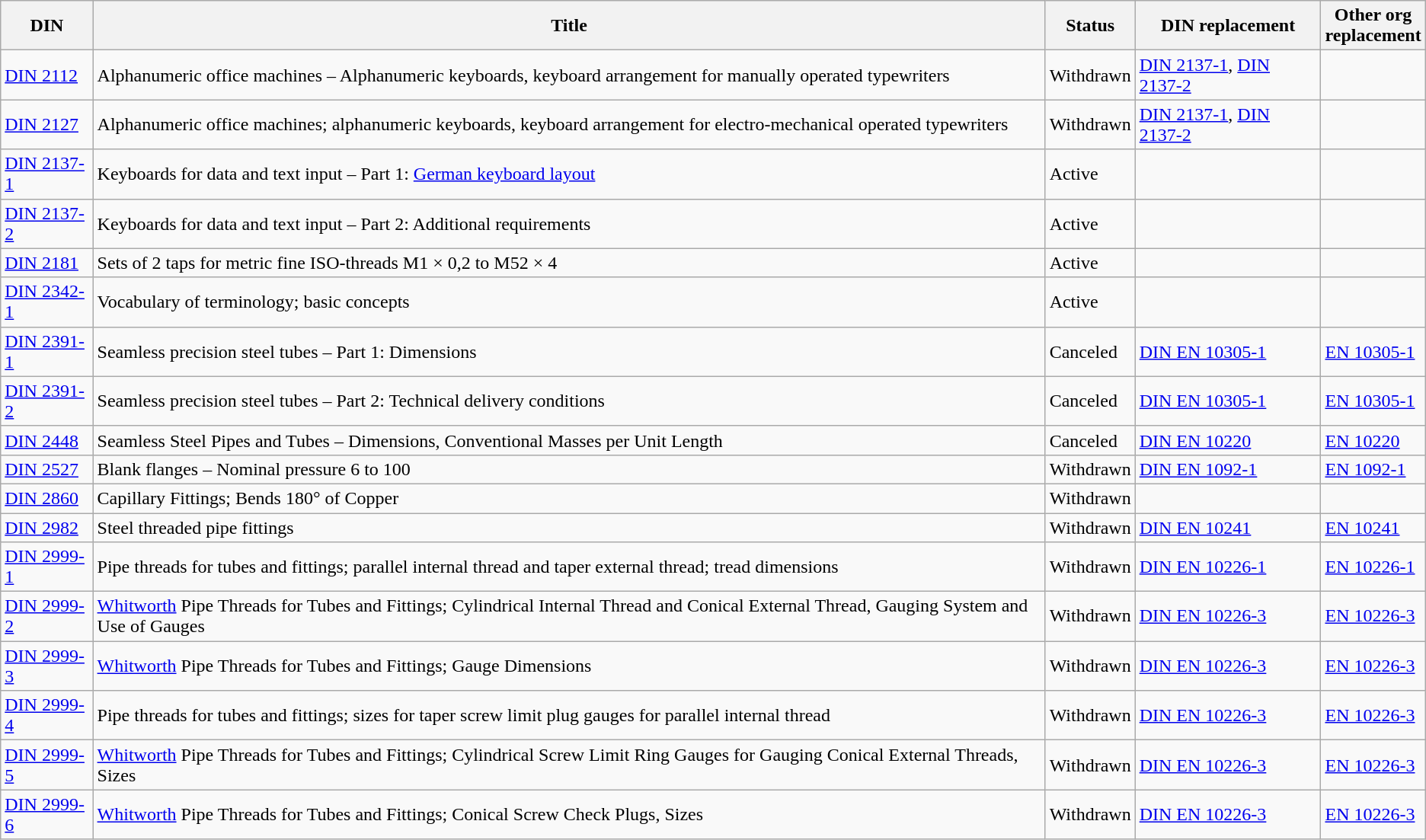<table class="wikitable sortable">
<tr>
<th>DIN</th>
<th>Title</th>
<th>Status</th>
<th>DIN replacement</th>
<th>Other org<br>replacement</th>
</tr>
<tr>
<td><a href='#'>DIN 2112</a></td>
<td>Alphanumeric office machines – Alphanumeric keyboards, keyboard arrangement for manually operated typewriters</td>
<td>Withdrawn</td>
<td><a href='#'>DIN 2137-1</a>, <a href='#'>DIN 2137-2</a></td>
<td></td>
</tr>
<tr>
<td><a href='#'>DIN 2127</a></td>
<td>Alphanumeric office machines; alphanumeric keyboards, keyboard arrangement for electro-mechanical operated typewriters</td>
<td>Withdrawn</td>
<td><a href='#'>DIN 2137-1</a>, <a href='#'>DIN 2137-2</a></td>
<td></td>
</tr>
<tr>
<td><a href='#'>DIN 2137-1</a></td>
<td>Keyboards for data and text input – Part 1: <a href='#'>German keyboard layout</a></td>
<td>Active</td>
<td></td>
<td></td>
</tr>
<tr>
<td><a href='#'>DIN 2137-2</a></td>
<td>Keyboards for data and text input – Part 2: Additional requirements</td>
<td>Active</td>
<td></td>
<td></td>
</tr>
<tr>
<td><a href='#'>DIN 2181</a></td>
<td>Sets of 2 taps for metric fine ISO-threads M1 × 0,2 to M52 × 4</td>
<td>Active</td>
<td></td>
<td></td>
</tr>
<tr>
<td><a href='#'>DIN 2342-1</a></td>
<td>Vocabulary of terminology; basic concepts</td>
<td>Active</td>
<td></td>
<td></td>
</tr>
<tr>
<td><a href='#'>DIN 2391-1</a></td>
<td>Seamless precision steel tubes – Part 1: Dimensions</td>
<td>Canceled</td>
<td><a href='#'>DIN EN 10305-1</a></td>
<td><a href='#'>EN 10305-1</a></td>
</tr>
<tr>
<td><a href='#'>DIN 2391-2</a></td>
<td>Seamless precision steel tubes – Part 2: Technical delivery conditions</td>
<td>Canceled</td>
<td><a href='#'>DIN EN 10305-1</a></td>
<td><a href='#'>EN 10305-1</a></td>
</tr>
<tr>
<td><a href='#'>DIN 2448</a></td>
<td>Seamless Steel Pipes and Tubes – Dimensions, Conventional Masses per Unit Length</td>
<td>Canceled</td>
<td><a href='#'>DIN EN 10220</a></td>
<td><a href='#'>EN 10220</a></td>
</tr>
<tr>
<td><a href='#'>DIN 2527</a></td>
<td>Blank flanges – Nominal pressure 6 to 100</td>
<td>Withdrawn</td>
<td><a href='#'>DIN EN 1092-1</a></td>
<td><a href='#'>EN 1092-1</a></td>
</tr>
<tr>
<td><a href='#'>DIN 2860</a></td>
<td>Capillary Fittings; Bends 180° of Copper</td>
<td>Withdrawn</td>
<td></td>
<td></td>
</tr>
<tr>
<td><a href='#'>DIN 2982</a></td>
<td>Steel threaded pipe fittings</td>
<td>Withdrawn</td>
<td><a href='#'>DIN EN 10241</a></td>
<td><a href='#'>EN 10241</a></td>
</tr>
<tr>
<td><a href='#'>DIN 2999-1</a></td>
<td>Pipe threads for tubes and fittings; parallel internal thread and taper external thread; tread dimensions</td>
<td>Withdrawn</td>
<td><a href='#'>DIN EN 10226-1</a></td>
<td><a href='#'>EN 10226-1</a></td>
</tr>
<tr>
<td><a href='#'>DIN 2999-2</a></td>
<td><a href='#'>Whitworth</a> Pipe Threads for Tubes and Fittings; Cylindrical Internal Thread and Conical External Thread, Gauging System and Use of Gauges</td>
<td>Withdrawn</td>
<td><a href='#'>DIN EN 10226-3</a></td>
<td><a href='#'>EN 10226-3</a></td>
</tr>
<tr>
<td><a href='#'>DIN 2999-3</a></td>
<td><a href='#'>Whitworth</a> Pipe Threads for Tubes and Fittings; Gauge Dimensions</td>
<td>Withdrawn</td>
<td><a href='#'>DIN EN 10226-3</a></td>
<td><a href='#'>EN 10226-3</a></td>
</tr>
<tr>
<td><a href='#'>DIN 2999-4</a></td>
<td>Pipe threads for tubes and fittings; sizes for taper screw limit plug gauges for parallel internal thread</td>
<td>Withdrawn</td>
<td><a href='#'>DIN EN 10226-3</a></td>
<td><a href='#'>EN 10226-3</a></td>
</tr>
<tr>
<td><a href='#'>DIN 2999-5</a></td>
<td><a href='#'>Whitworth</a> Pipe Threads for Tubes and Fittings; Cylindrical Screw Limit Ring Gauges for Gauging Conical External Threads, Sizes</td>
<td>Withdrawn</td>
<td><a href='#'>DIN EN 10226-3</a></td>
<td><a href='#'>EN 10226-3</a></td>
</tr>
<tr>
<td><a href='#'>DIN 2999-6</a></td>
<td><a href='#'>Whitworth</a> Pipe Threads for Tubes and Fittings; Conical Screw Check Plugs, Sizes</td>
<td>Withdrawn</td>
<td><a href='#'>DIN EN 10226-3</a></td>
<td><a href='#'>EN 10226-3</a></td>
</tr>
</table>
